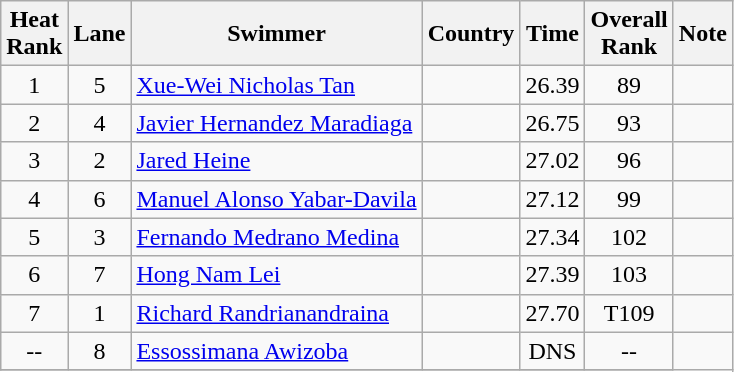<table class="wikitable" style="text-align:center">
<tr>
<th>Heat <br>Rank</th>
<th>Lane</th>
<th>Swimmer</th>
<th>Country</th>
<th>Time</th>
<th>Overall<br>Rank</th>
<th>Note</th>
</tr>
<tr>
<td>1</td>
<td>5</td>
<td align=left><a href='#'>Xue-Wei Nicholas Tan</a></td>
<td align=left></td>
<td>26.39</td>
<td>89</td>
<td></td>
</tr>
<tr>
<td>2</td>
<td>4</td>
<td align=left><a href='#'>Javier Hernandez Maradiaga</a></td>
<td align=left></td>
<td>26.75</td>
<td>93</td>
<td></td>
</tr>
<tr>
<td>3</td>
<td>2</td>
<td align=left><a href='#'>Jared Heine</a></td>
<td></td>
<td align=left>27.02</td>
<td>96</td>
<td></td>
</tr>
<tr>
<td>4</td>
<td>6</td>
<td align=left><a href='#'>Manuel Alonso Yabar-Davila</a></td>
<td align=left></td>
<td>27.12</td>
<td>99</td>
<td></td>
</tr>
<tr>
<td>5</td>
<td>3</td>
<td align=left><a href='#'>Fernando Medrano Medina</a></td>
<td align=left></td>
<td>27.34</td>
<td>102</td>
<td></td>
</tr>
<tr>
<td>6</td>
<td>7</td>
<td align=left><a href='#'>Hong Nam Lei</a></td>
<td align=left></td>
<td>27.39</td>
<td>103</td>
<td></td>
</tr>
<tr>
<td>7</td>
<td>1</td>
<td align=left><a href='#'>Richard Randrianandraina</a></td>
<td align=left></td>
<td>27.70</td>
<td>T109</td>
<td></td>
</tr>
<tr>
<td>--</td>
<td>8</td>
<td align=left><a href='#'>Essossimana Awizoba</a></td>
<td align=left></td>
<td>DNS</td>
<td>--</td>
</tr>
<tr>
</tr>
</table>
